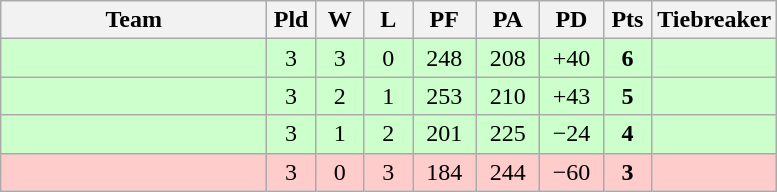<table class="wikitable" style="text-align:center;">
<tr>
<th width=170>Team</th>
<th width=25>Pld</th>
<th width=25>W</th>
<th width=25>L</th>
<th width=35>PF</th>
<th width=35>PA</th>
<th width=35>PD</th>
<th width=25>Pts</th>
<th width=50>Tiebreaker</th>
</tr>
<tr bgcolor=ccffcc>
<td align="left"></td>
<td>3</td>
<td>3</td>
<td>0</td>
<td>248</td>
<td>208</td>
<td>+40</td>
<td><strong>6</strong></td>
<td></td>
</tr>
<tr bgcolor=ccffcc>
<td align="left"></td>
<td>3</td>
<td>2</td>
<td>1</td>
<td>253</td>
<td>210</td>
<td>+43</td>
<td><strong>5</strong></td>
<td></td>
</tr>
<tr bgcolor=ccffcc>
<td align="left"></td>
<td>3</td>
<td>1</td>
<td>2</td>
<td>201</td>
<td>225</td>
<td>−24</td>
<td><strong>4</strong></td>
<td></td>
</tr>
<tr bgcolor=ffcccc>
<td align="left"></td>
<td>3</td>
<td>0</td>
<td>3</td>
<td>184</td>
<td>244</td>
<td>−60</td>
<td><strong>3</strong></td>
<td></td>
</tr>
</table>
